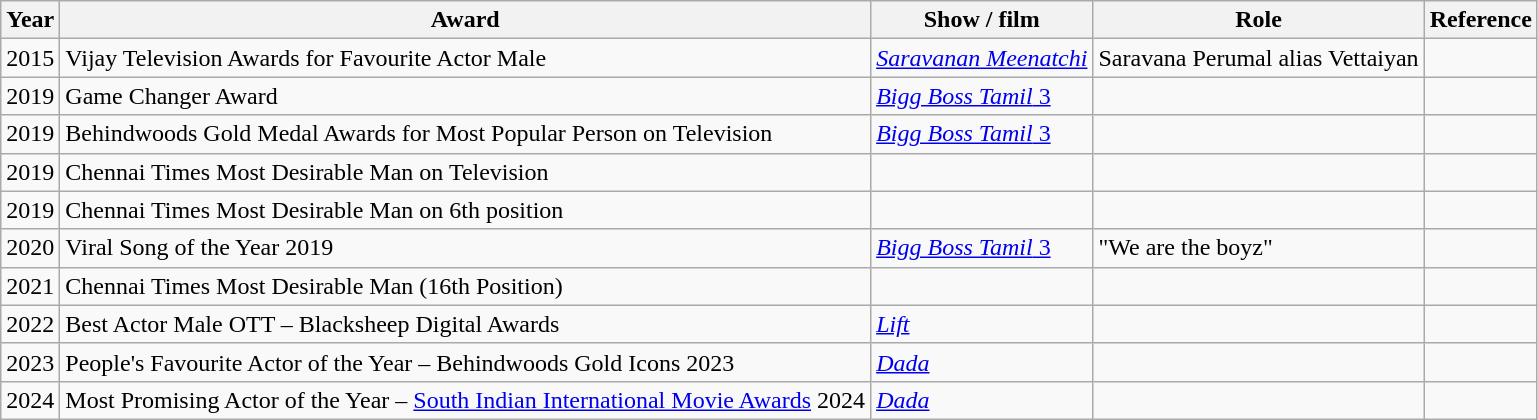<table class="wikitable sortable">
<tr>
<th>Year</th>
<th>Award</th>
<th>Show / film</th>
<th>Role</th>
<th>Reference</th>
</tr>
<tr>
<td>2015</td>
<td>Vijay Television Awards for Favourite Actor Male</td>
<td><em><a href='#'>Saravanan Meenatchi</a></em></td>
<td>Saravana Perumal alias Vettaiyan</td>
<td></td>
</tr>
<tr>
<td>2019</td>
<td>Game Changer Award</td>
<td><a href='#'><em>Bigg Boss Tamil</em> 3</a></td>
<td></td>
<td></td>
</tr>
<tr>
<td>2019</td>
<td>Behindwoods Gold Medal Awards for Most Popular Person on Television</td>
<td><a href='#'><em>Bigg Boss Tamil</em> 3</a></td>
<td></td>
<td></td>
</tr>
<tr>
<td>2019</td>
<td>Chennai Times Most Desirable Man on Television</td>
<td></td>
<td></td>
<td></td>
</tr>
<tr>
<td>2019</td>
<td>Chennai Times Most Desirable Man on 6th position</td>
<td></td>
<td></td>
<td></td>
</tr>
<tr>
<td>2020</td>
<td>Viral Song of the Year 2019</td>
<td><a href='#'><em>Bigg Boss Tamil</em> 3</a></td>
<td>"We are the boyz"</td>
<td></td>
</tr>
<tr>
<td>2021</td>
<td>Chennai Times Most Desirable Man (16th Position)</td>
<td></td>
<td></td>
<td></td>
</tr>
<tr>
<td>2022</td>
<td>Best Actor Male OTT – Blacksheep Digital Awards</td>
<td><em><a href='#'>Lift</a></em></td>
<td></td>
<td></td>
</tr>
<tr>
<td>2023</td>
<td>People's Favourite Actor of the Year – Behindwoods Gold Icons 2023</td>
<td><em><a href='#'>Dada</a></em></td>
<td></td>
<td></td>
</tr>
<tr>
<td>2024</td>
<td>Most Promising Actor of the Year – <a href='#'>South Indian International Movie Awards</a> 2024</td>
<td><em><a href='#'>Dada</a></em></td>
<td></td>
<td></td>
</tr>
</table>
